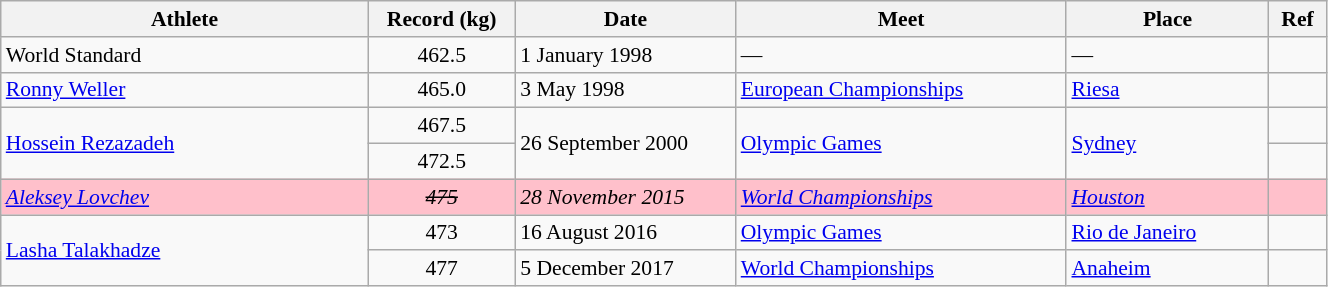<table class="wikitable" style="font-size:90%; width: 70%;">
<tr>
<th width=20%>Athlete</th>
<th width=8%>Record (kg)</th>
<th width=12%>Date</th>
<th width=18%>Meet</th>
<th width=11%>Place</th>
<th width=3%>Ref</th>
</tr>
<tr>
<td>World Standard</td>
<td align="center">462.5</td>
<td>1 January 1998</td>
<td>—</td>
<td>—</td>
<td></td>
</tr>
<tr>
<td> <a href='#'>Ronny Weller</a></td>
<td align="center">465.0</td>
<td>3 May 1998</td>
<td><a href='#'>European Championships</a></td>
<td><a href='#'>Riesa</a></td>
<td></td>
</tr>
<tr>
<td rowspan=2> <a href='#'>Hossein Rezazadeh</a></td>
<td align="center">467.5</td>
<td rowspan=2>26 September 2000</td>
<td rowspan=2><a href='#'>Olympic Games</a></td>
<td rowspan=2><a href='#'>Sydney</a></td>
<td></td>
</tr>
<tr>
<td align="center">472.5</td>
<td></td>
</tr>
<tr bgcolor=pink>
<td><em> <a href='#'>Aleksey Lovchev</a></em> </td>
<td align="center"><em><s>475</s></em></td>
<td><em>28 November 2015</em></td>
<td><em><a href='#'>World Championships</a></em></td>
<td><em><a href='#'>Houston</a></em></td>
<td></td>
</tr>
<tr>
<td rowspan=2> <a href='#'>Lasha Talakhadze</a></td>
<td align="center">473</td>
<td>16 August 2016</td>
<td><a href='#'>Olympic Games</a></td>
<td><a href='#'>Rio de Janeiro</a></td>
<td></td>
</tr>
<tr>
<td align="center">477</td>
<td>5 December 2017</td>
<td><a href='#'>World Championships</a></td>
<td><a href='#'>Anaheim</a></td>
<td></td>
</tr>
</table>
